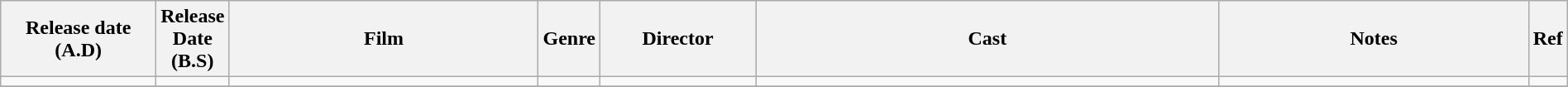<table class="wikitable sortable" style="width:100%">
<tr>
<th style="width:10%;">Release date (A.D)</th>
<th>Release Date (B.S)</th>
<th style="width:20%;">Film</th>
<th>Genre</th>
<th style="width:10%;">Director</th>
<th style="width:30%;">Cast</th>
<th style="width:20%;">Notes</th>
<th style="width:2%;">Ref</th>
</tr>
<tr>
<td></td>
<td></td>
<td></td>
<td></td>
<td></td>
<td></td>
<td></td>
<td></td>
</tr>
<tr>
</tr>
</table>
